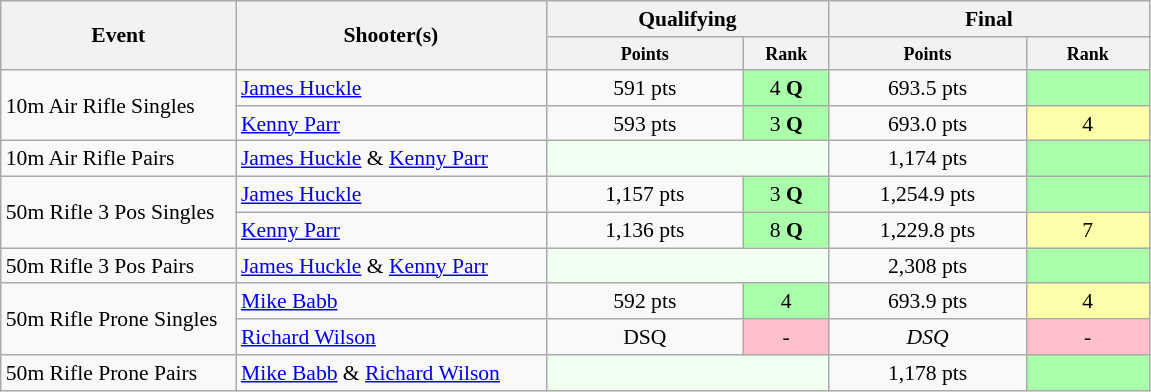<table class=wikitable style="font-size:90%">
<tr>
<th rowspan="2" style="width:150px;">Event</th>
<th rowspan="2" style="width:200px;">Shooter(s)</th>
<th colspan="2" style="width:175px;">Qualifying</th>
<th colspan="2" style="width:200px;">Final</th>
</tr>
<tr>
<th style="line-height:1em; width:125px;"><small>Points</small></th>
<th style="line-height:1em; width:50px;"><small>Rank</small></th>
<th style="line-height:1em; width:125px;"><small>Points</small></th>
<th style="line-height:1em; width:75px;"><small>Rank</small></th>
</tr>
<tr>
<td rowspan=2>10m Air Rifle Singles</td>
<td><a href='#'>James Huckle</a></td>
<td style="text-align:center;">591 pts</td>
<td style="text-align:center; background:#afa;">4 <strong>Q</strong></td>
<td style="text-align:center;">693.5 pts</td>
<td style="text-align:center; background:#afa;"></td>
</tr>
<tr>
<td><a href='#'>Kenny Parr</a></td>
<td style="text-align:center;">593 pts</td>
<td style="text-align:center; background:#afa;">3 <strong>Q</strong></td>
<td style="text-align:center;">693.0 pts</td>
<td style="text-align:center; background:#ffa;">4</td>
</tr>
<tr>
<td>10m Air Rifle Pairs</td>
<td><a href='#'>James Huckle</a> & <a href='#'>Kenny Parr</a></td>
<td colspan="2" style="background:honeydew;"></td>
<td style="text-align:center;">1,174 pts</td>
<td style="text-align:center; background:#afa;"></td>
</tr>
<tr>
<td rowspan=2>50m Rifle 3 Pos Singles</td>
<td><a href='#'>James Huckle</a></td>
<td style="text-align:center;">1,157 pts</td>
<td style="text-align:center; background:#afa;">3 <strong>Q</strong></td>
<td style="text-align:center;">1,254.9 pts</td>
<td style="text-align:center; background:#afa;"></td>
</tr>
<tr>
<td><a href='#'>Kenny Parr</a></td>
<td style="text-align:center;">1,136 pts</td>
<td style="text-align:center; background:#afa;">8 <strong>Q</strong></td>
<td style="text-align:center;">1,229.8 pts</td>
<td style="text-align:center; background:#ffa;">7</td>
</tr>
<tr>
<td>50m Rifle 3 Pos Pairs</td>
<td><a href='#'>James Huckle</a> & <a href='#'>Kenny Parr</a></td>
<td colspan="2" style="background:honeydew;"></td>
<td style="text-align:center;">2,308 pts</td>
<td style="text-align:center; background:#afa;"></td>
</tr>
<tr>
<td rowspan=2>50m Rifle Prone Singles</td>
<td><a href='#'>Mike Babb</a></td>
<td style="text-align:center;">592 pts</td>
<td style="text-align:center; background:#afa;">4</td>
<td style="text-align:center;">693.9 pts</td>
<td style="text-align:center; background:#ffa;">4</td>
</tr>
<tr>
<td><a href='#'>Richard Wilson</a></td>
<td style="text-align:center;">DSQ</td>
<td style="text-align:center; background:pink;">-</td>
<td style="text-align:center;"><em>DSQ</em></td>
<td style="text-align:center; background:pink;">-</td>
</tr>
<tr>
<td>50m Rifle Prone Pairs</td>
<td><a href='#'>Mike Babb</a> & <a href='#'>Richard Wilson</a></td>
<td colspan="2" style="background:honeydew;"></td>
<td style="text-align:center;">1,178 pts</td>
<td style="text-align:center; background:#afa;"></td>
</tr>
</table>
